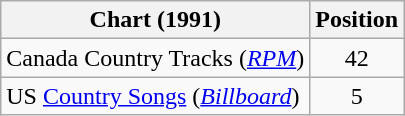<table class="wikitable sortable">
<tr>
<th scope="col">Chart (1991)</th>
<th scope="col">Position</th>
</tr>
<tr>
<td>Canada Country Tracks (<em><a href='#'>RPM</a></em>)</td>
<td align="center">42</td>
</tr>
<tr>
<td>US <a href='#'>Country Songs</a> (<em><a href='#'>Billboard</a></em>)</td>
<td align="center">5</td>
</tr>
</table>
